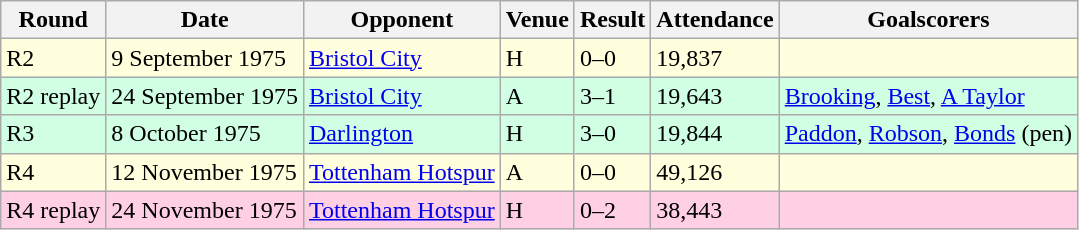<table class="wikitable">
<tr>
<th>Round</th>
<th>Date</th>
<th>Opponent</th>
<th>Venue</th>
<th>Result</th>
<th>Attendance</th>
<th>Goalscorers</th>
</tr>
<tr style="background-color: #ffffdd;">
<td>R2</td>
<td>9 September 1975</td>
<td><a href='#'>Bristol City</a></td>
<td>H</td>
<td>0–0</td>
<td>19,837</td>
<td></td>
</tr>
<tr style="background-color: #d0ffe3;">
<td>R2 replay</td>
<td>24 September 1975</td>
<td><a href='#'>Bristol City</a></td>
<td>A</td>
<td>3–1</td>
<td>19,643</td>
<td><a href='#'>Brooking</a>, <a href='#'>Best</a>, <a href='#'>A Taylor</a></td>
</tr>
<tr style="background-color: #d0ffe3;">
<td>R3</td>
<td>8 October 1975</td>
<td><a href='#'>Darlington</a></td>
<td>H</td>
<td>3–0</td>
<td>19,844</td>
<td><a href='#'>Paddon</a>, <a href='#'>Robson</a>, <a href='#'>Bonds</a> (pen)</td>
</tr>
<tr style="background-color: #ffffdd;">
<td>R4</td>
<td>12 November 1975</td>
<td><a href='#'>Tottenham Hotspur</a></td>
<td>A</td>
<td>0–0</td>
<td>49,126</td>
<td></td>
</tr>
<tr style="background-color: #ffd0e3;">
<td>R4 replay</td>
<td>24 November 1975</td>
<td><a href='#'>Tottenham Hotspur</a></td>
<td>H</td>
<td>0–2</td>
<td>38,443</td>
<td></td>
</tr>
</table>
